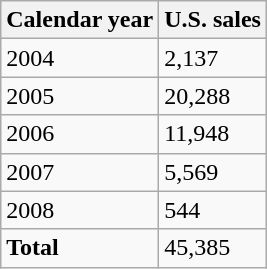<table class="wikitable">
<tr>
<th>Calendar year</th>
<th>U.S. sales</th>
</tr>
<tr>
<td>2004</td>
<td>2,137</td>
</tr>
<tr>
<td>2005</td>
<td>20,288</td>
</tr>
<tr>
<td>2006</td>
<td>11,948</td>
</tr>
<tr>
<td>2007</td>
<td>5,569</td>
</tr>
<tr>
<td>2008</td>
<td>544</td>
</tr>
<tr>
<td><strong>Total</strong></td>
<td>45,385</td>
</tr>
</table>
